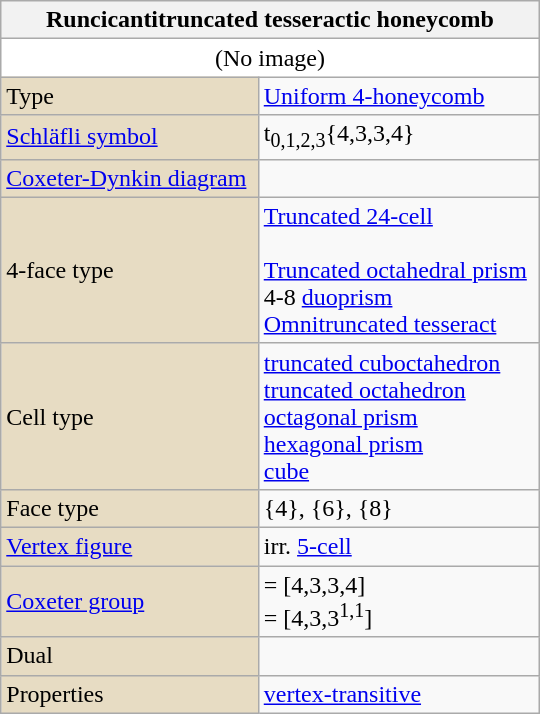<table class="wikitable" align="right" style="margin-left:10px" width="360">
<tr>
<th bgcolor=#e7dcc3 colspan=2>Runcicantitruncated tesseractic honeycomb</th>
</tr>
<tr>
<td bgcolor=#ffffff align=center colspan=2>(No image)</td>
</tr>
<tr>
<td bgcolor=#e7dcc3>Type</td>
<td><a href='#'>Uniform 4-honeycomb</a></td>
</tr>
<tr>
<td bgcolor=#e7dcc3><a href='#'>Schläfli symbol</a></td>
<td>t<sub>0,1,2,3</sub>{4,3,3,4}</td>
</tr>
<tr>
<td bgcolor=#e7dcc3><a href='#'>Coxeter-Dynkin diagram</a></td>
<td><br></td>
</tr>
<tr>
<td bgcolor=#e7dcc3>4-face type</td>
<td><a href='#'>Truncated 24-cell</a> <br><br><a href='#'>Truncated octahedral prism</a> <br>
4-8 <a href='#'>duoprism</a> <br>
<a href='#'>Omnitruncated tesseract</a> </td>
</tr>
<tr>
<td bgcolor=#e7dcc3>Cell type</td>
<td><a href='#'>truncated cuboctahedron</a> <br><a href='#'>truncated octahedron</a> <br><a href='#'>octagonal prism</a> <br><a href='#'>hexagonal prism</a> <br><a href='#'>cube</a> </td>
</tr>
<tr>
<td bgcolor=#e7dcc3>Face type</td>
<td>{4}, {6}, {8}</td>
</tr>
<tr>
<td bgcolor=#e7dcc3><a href='#'>Vertex figure</a></td>
<td>irr. <a href='#'>5-cell</a></td>
</tr>
<tr>
<td bgcolor=#e7dcc3><a href='#'>Coxeter group</a></td>
<td> = [4,3,3,4]<br> = [4,3,3<sup>1,1</sup>]</td>
</tr>
<tr>
<td bgcolor=#e7dcc3>Dual</td>
<td></td>
</tr>
<tr>
<td bgcolor=#e7dcc3>Properties</td>
<td><a href='#'>vertex-transitive</a></td>
</tr>
</table>
